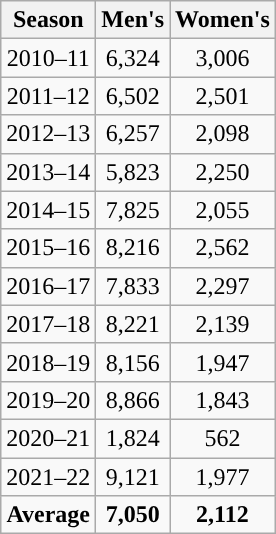<table class="wikitable" style="text-align:center">
<tr>
<th>Season</th>
<th>Men's</th>
<th>Women's</th>
</tr>
<tr>
<td>2010–11</td>
<td>6,324</td>
<td>3,006</td>
</tr>
<tr>
<td>2011–12</td>
<td>6,502</td>
<td>2,501</td>
</tr>
<tr>
<td>2012–13</td>
<td>6,257</td>
<td>2,098</td>
</tr>
<tr>
<td>2013–14</td>
<td>5,823</td>
<td>2,250</td>
</tr>
<tr>
<td>2014–15</td>
<td>7,825</td>
<td>2,055</td>
</tr>
<tr>
<td>2015–16</td>
<td>8,216</td>
<td>2,562</td>
</tr>
<tr>
<td>2016–17</td>
<td>7,833</td>
<td>2,297</td>
</tr>
<tr>
<td>2017–18</td>
<td>8,221</td>
<td>2,139</td>
</tr>
<tr>
<td>2018–19</td>
<td>8,156</td>
<td>1,947</td>
</tr>
<tr>
<td>2019–20</td>
<td>8,866</td>
<td>1,843</td>
</tr>
<tr>
<td>2020–21</td>
<td>1,824</td>
<td>562</td>
</tr>
<tr>
<td>2021–22</td>
<td>9,121</td>
<td>1,977</td>
</tr>
<tr>
<td><strong>Average</strong></td>
<td><strong>7,050</strong></td>
<td><strong>2,112</strong></td>
</tr>
</table>
